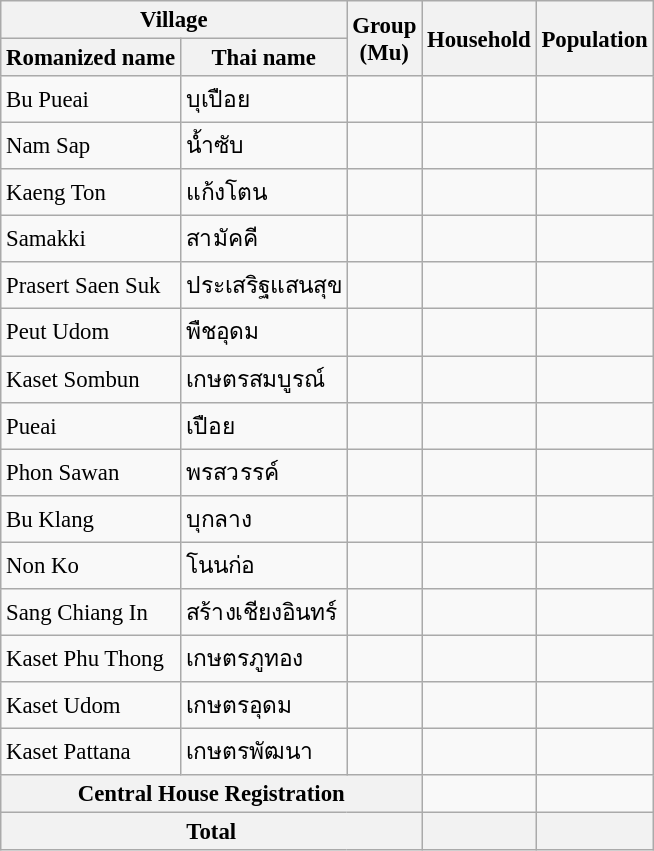<table class="wikitable" style="font-size: 95%";>
<tr>
<th colspan=2>Village</th>
<th rowspan=2>Group<br>(Mu)</th>
<th rowspan=2>Household</th>
<th rowspan=2>Population</th>
</tr>
<tr>
<th>Romanized name</th>
<th>Thai name</th>
</tr>
<tr>
<td>Bu Pueai</td>
<td>บุเปือย</td>
<td></td>
<td></td>
<td></td>
</tr>
<tr>
<td>Nam Sap</td>
<td>น้ำซับ</td>
<td></td>
<td></td>
<td></td>
</tr>
<tr>
<td>Kaeng Ton</td>
<td>แก้งโตน</td>
<td></td>
<td></td>
<td></td>
</tr>
<tr>
<td>Samakki</td>
<td>สามัคคี</td>
<td></td>
<td></td>
<td></td>
</tr>
<tr>
<td>Prasert Saen Suk</td>
<td>ประเสริฐแสนสุข</td>
<td></td>
<td></td>
<td></td>
</tr>
<tr>
<td>Peut Udom</td>
<td>พืชอุดม</td>
<td></td>
<td></td>
<td></td>
</tr>
<tr>
<td>Kaset Sombun</td>
<td>เกษตรสมบูรณ์</td>
<td></td>
<td></td>
<td></td>
</tr>
<tr>
<td>Pueai</td>
<td>เปือย</td>
<td></td>
<td></td>
<td></td>
</tr>
<tr>
<td>Phon Sawan</td>
<td>พรสวรรค์</td>
<td></td>
<td></td>
<td></td>
</tr>
<tr>
<td>Bu Klang</td>
<td>บุกลาง</td>
<td></td>
<td></td>
<td></td>
</tr>
<tr>
<td>Non Ko</td>
<td>โนนก่อ</td>
<td></td>
<td></td>
<td></td>
</tr>
<tr>
<td>Sang Chiang In</td>
<td>สร้างเชียงอินทร์</td>
<td></td>
<td></td>
<td></td>
</tr>
<tr>
<td>Kaset Phu Thong</td>
<td>เกษตรภูทอง</td>
<td></td>
<td></td>
<td></td>
</tr>
<tr>
<td>Kaset Udom</td>
<td>เกษตรอุดม</td>
<td></td>
<td></td>
<td></td>
</tr>
<tr>
<td>Kaset Pattana</td>
<td>เกษตรพัฒนา</td>
<td></td>
<td></td>
<td></td>
</tr>
<tr>
<th colspan=3 align=center>Central House Registration</th>
<td></td>
<td></td>
</tr>
<tr>
<th colspan=3>Total</th>
<th></th>
<th></th>
</tr>
</table>
